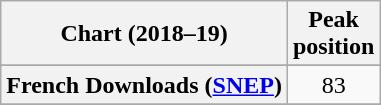<table class="wikitable sortable plainrowheaders" style="text-align:center">
<tr>
<th scope="col">Chart (2018–19)</th>
<th scope="col">Peak<br>position</th>
</tr>
<tr>
</tr>
<tr>
</tr>
<tr>
<th scope="row">French Downloads (<a href='#'>SNEP</a>)</th>
<td>83</td>
</tr>
<tr>
</tr>
<tr>
</tr>
</table>
